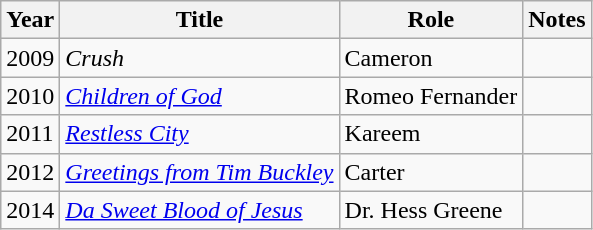<table class="wikitable sortable">
<tr>
<th>Year</th>
<th>Title</th>
<th>Role</th>
<th>Notes</th>
</tr>
<tr>
<td>2009</td>
<td><em>Crush</em></td>
<td>Cameron</td>
<td></td>
</tr>
<tr>
<td>2010</td>
<td><a href='#'><em>Children of God</em></a></td>
<td>Romeo Fernander</td>
<td></td>
</tr>
<tr>
<td>2011</td>
<td><em><a href='#'>Restless City</a></em></td>
<td>Kareem</td>
<td></td>
</tr>
<tr>
<td>2012</td>
<td><em><a href='#'>Greetings from Tim Buckley</a></em></td>
<td>Carter</td>
<td></td>
</tr>
<tr>
<td>2014</td>
<td><em><a href='#'>Da Sweet Blood of Jesus</a></em></td>
<td>Dr. Hess Greene</td>
<td></td>
</tr>
</table>
